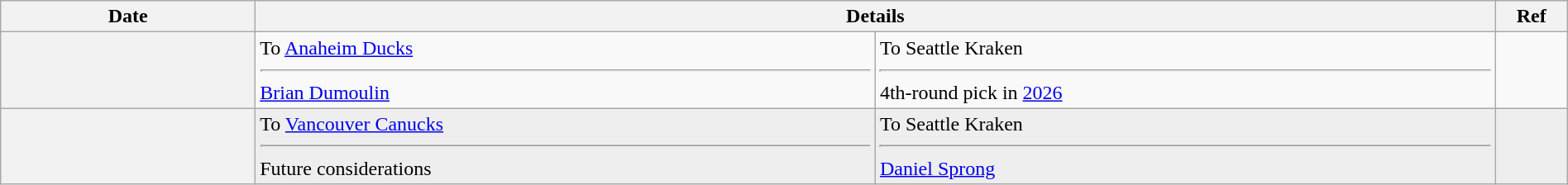<table class="wikitable" width=100%>
<tr>
<th style="width: 10em;">Date</th>
<th colspan=2>Details</th>
<th style="width: 2.5em;">Ref</th>
</tr>
<tr>
<th scope="row"></th>
<td style="width: 25em;" valign="top">To <a href='#'>Anaheim Ducks</a><hr><a href='#'>Brian Dumoulin</a></td>
<td style="width: 25em;" valign="top">To Seattle Kraken<hr>4th-round pick in <a href='#'>2026</a></td>
<td></td>
</tr>
<tr bgcolor="eeeeee">
<th scope="row"></th>
<td style="width: 25em;" valign="top">To <a href='#'>Vancouver Canucks</a><hr>Future considerations</td>
<td style="width: 25em;" valign="top">To Seattle Kraken<hr><a href='#'>Daniel Sprong</a></td>
<td></td>
</tr>
</table>
